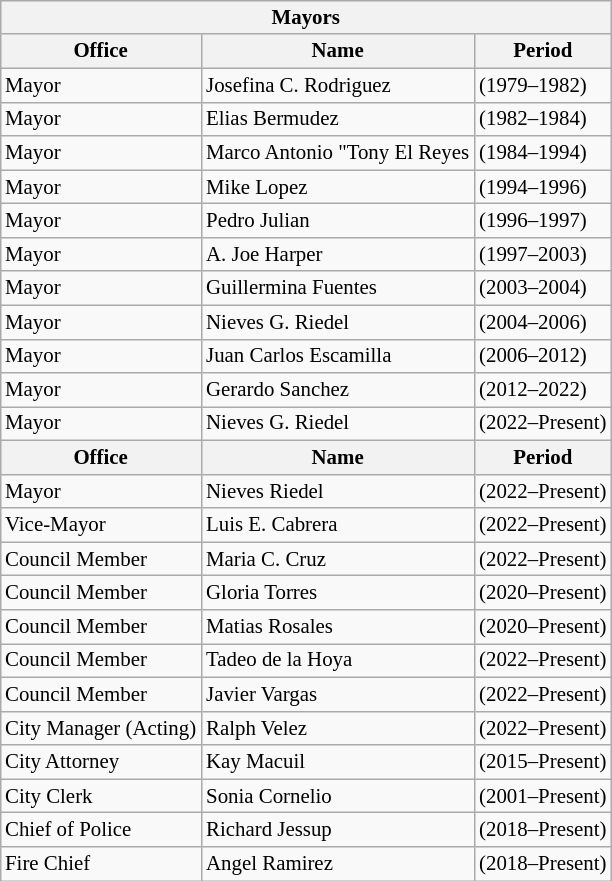<table class="wikitable mw-collapsible" style="font-size: 87%;" align="right">
<tr>
<th colspan=3>Mayors</th>
</tr>
<tr>
<th>Office</th>
<th>Name</th>
<th>Period</th>
</tr>
<tr>
<td>Mayor</td>
<td>Josefina C. Rodriguez</td>
<td>(1979–1982)</td>
</tr>
<tr>
<td>Mayor</td>
<td>Elias Bermudez</td>
<td>(1982–1984)</td>
</tr>
<tr>
<td>Mayor</td>
<td>Marco Antonio "Tony El Reyes</td>
<td>(1984–1994)</td>
</tr>
<tr>
<td>Mayor</td>
<td>Mike Lopez</td>
<td>(1994–1996)</td>
</tr>
<tr>
<td>Mayor</td>
<td>Pedro Julian</td>
<td>(1996–1997)</td>
</tr>
<tr>
<td>Mayor</td>
<td>A. Joe Harper</td>
<td>(1997–2003)</td>
</tr>
<tr>
<td>Mayor</td>
<td>Guillermina Fuentes</td>
<td>(2003–2004)</td>
</tr>
<tr>
<td>Mayor</td>
<td>Nieves G. Riedel</td>
<td>(2004–2006)</td>
</tr>
<tr>
<td>Mayor</td>
<td>Juan Carlos Escamilla</td>
<td>(2006–2012)</td>
</tr>
<tr>
<td>Mayor</td>
<td>Gerardo Sanchez</td>
<td>(2012–2022)</td>
</tr>
<tr>
<td>Mayor</td>
<td>Nieves G. Riedel</td>
<td>(2022–Present)</td>
</tr>
<tr>
<th>Office</th>
<th>Name</th>
<th>Period</th>
</tr>
<tr>
<td>Mayor</td>
<td>Nieves Riedel</td>
<td>(2022–Present)</td>
</tr>
<tr>
<td>Vice-Mayor</td>
<td>Luis E. Cabrera</td>
<td>(2022–Present)</td>
</tr>
<tr>
<td>Council Member</td>
<td>Maria C. Cruz</td>
<td>(2022–Present)</td>
</tr>
<tr>
<td>Council Member</td>
<td>Gloria Torres</td>
<td>(2020–Present)</td>
</tr>
<tr>
<td>Council Member</td>
<td>Matias Rosales</td>
<td>(2020–Present)</td>
</tr>
<tr>
<td>Council Member</td>
<td>Tadeo de la Hoya</td>
<td>(2022–Present)</td>
</tr>
<tr>
<td>Council Member</td>
<td>Javier Vargas</td>
<td>(2022–Present)</td>
</tr>
<tr>
<td>City Manager (Acting)</td>
<td>Ralph Velez</td>
<td>(2022–Present)</td>
</tr>
<tr>
<td>City Attorney</td>
<td>Kay Macuil</td>
<td>(2015–Present)</td>
</tr>
<tr>
<td>City Clerk</td>
<td>Sonia Cornelio</td>
<td>(2001–Present)</td>
</tr>
<tr>
<td>Chief of Police</td>
<td>Richard Jessup</td>
<td>(2018–Present)</td>
</tr>
<tr>
<td>Fire Chief</td>
<td>Angel Ramirez</td>
<td>(2018–Present)</td>
</tr>
</table>
